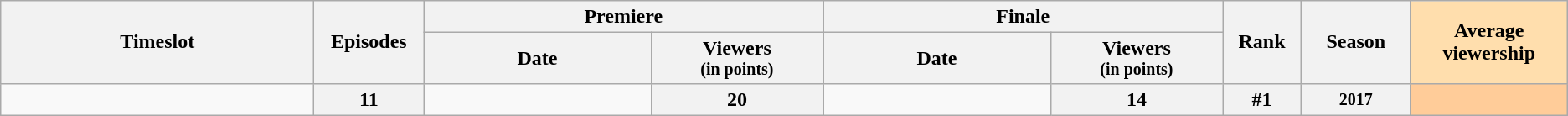<table class="wikitable">
<tr>
<th style="width:20%;" rowspan=2>Timeslot</th>
<th style="width:07%;" rowspan=2>Episodes</th>
<th colspan=2>Premiere</th>
<th colspan=2>Finale</th>
<th style="width:05%;" rowspan=2>Rank</th>
<th style="width:07%;" rowspan=2>Season</th>
<th style="width:10%; background:#ffdead;" rowspan="2">Average viewership</th>
</tr>
<tr>
<th>Date</th>
<th span style="width:11%;  line-height:100%;">Viewers<br><small>(in points)</small></th>
<th>Date</th>
<th span style="width:11%; line-height:100%;">Viewers<br><small>(in points)</small></th>
</tr>
<tr>
<td></td>
<th>11</th>
<td style="font-size:smaller;line-height:110%"></td>
<th>20</th>
<td style="font-size:smaller;line-height:110%"></td>
<th>14</th>
<th>#1</th>
<th style="font-size:smaller">2017</th>
<th style="background:#fc9;"></th>
</tr>
</table>
